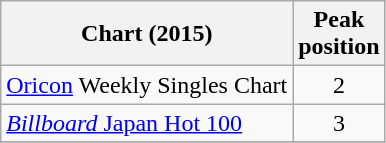<table class="wikitable sortable" border="1">
<tr>
<th>Chart (2015)</th>
<th>Peak<br>position</th>
</tr>
<tr>
<td><a href='#'>Oricon</a> Weekly Singles Chart</td>
<td style="text-align:center;">2</td>
</tr>
<tr>
<td><a href='#'><em>Billboard</em> Japan Hot 100</a></td>
<td style="text-align:center;">3</td>
</tr>
<tr>
</tr>
</table>
